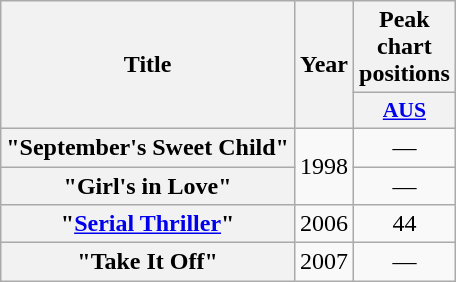<table class="wikitable plainrowheaders" style="text-align:center;">
<tr>
<th scope="col" rowspan="2">Title</th>
<th scope="col" rowspan="2">Year</th>
<th scope="col" colspan="1">Peak chart positions</th>
</tr>
<tr>
<th scope="col" style="width:3em;font-size:90%;"><a href='#'>AUS</a><br></th>
</tr>
<tr>
<th scope="row">"September's Sweet Child"</th>
<td rowspan="2">1998</td>
<td>—</td>
</tr>
<tr>
<th scope="row">"Girl's in Love"</th>
<td>—</td>
</tr>
<tr>
<th scope="row">"<a href='#'>Serial Thriller</a>"</th>
<td>2006</td>
<td>44</td>
</tr>
<tr>
<th scope="row">"Take It Off"</th>
<td>2007</td>
<td>—</td>
</tr>
</table>
